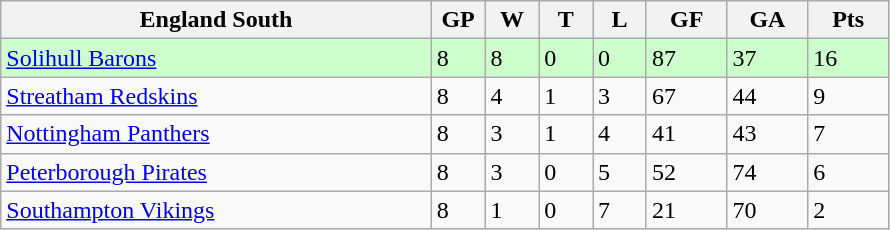<table class="wikitable">
<tr>
<th width="40%">England South</th>
<th width="5%">GP</th>
<th width="5%">W</th>
<th width="5%">T</th>
<th width="5%">L</th>
<th width="7.5%">GF</th>
<th width="7.5%">GA</th>
<th width="7.5%">Pts</th>
</tr>
<tr bgcolor="#CCFFCC">
<td><a href='#'>Solihull Barons</a></td>
<td>8</td>
<td>8</td>
<td>0</td>
<td>0</td>
<td>87</td>
<td>37</td>
<td>16</td>
</tr>
<tr>
<td><a href='#'>Streatham Redskins</a></td>
<td>8</td>
<td>4</td>
<td>1</td>
<td>3</td>
<td>67</td>
<td>44</td>
<td>9</td>
</tr>
<tr>
<td><a href='#'>Nottingham Panthers</a></td>
<td>8</td>
<td>3</td>
<td>1</td>
<td>4</td>
<td>41</td>
<td>43</td>
<td>7</td>
</tr>
<tr>
<td><a href='#'>Peterborough Pirates</a></td>
<td>8</td>
<td>3</td>
<td>0</td>
<td>5</td>
<td>52</td>
<td>74</td>
<td>6</td>
</tr>
<tr>
<td><a href='#'>Southampton Vikings</a></td>
<td>8</td>
<td>1</td>
<td>0</td>
<td>7</td>
<td>21</td>
<td>70</td>
<td>2</td>
</tr>
</table>
